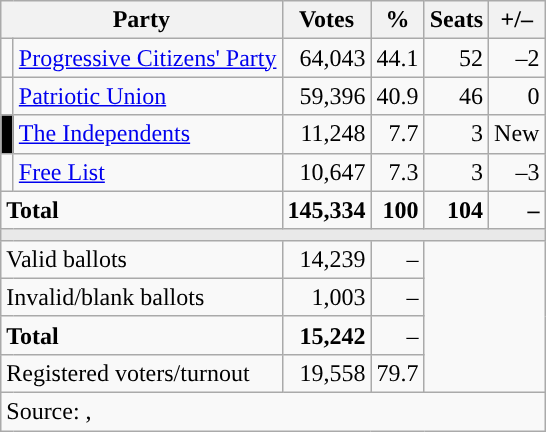<table class="wikitable" style="text-align:right">
<tr>
<th colspan="2">Party</th>
<th>Votes</th>
<th>%</th>
<th>Seats</th>
<th>+/–</th>
</tr>
<tr>
<td></td>
<td align="left"><a href='#'>Progressive Citizens' Party</a></td>
<td>64,043</td>
<td>44.1</td>
<td>52</td>
<td>–2</td>
</tr>
<tr>
<td></td>
<td align="left"><a href='#'>Patriotic Union</a></td>
<td>59,396</td>
<td>40.9</td>
<td>46</td>
<td>0</td>
</tr>
<tr>
<td bgcolor="black" width="1"></td>
<td align="left"><a href='#'>The Independents</a></td>
<td>11,248</td>
<td>7.7</td>
<td>3</td>
<td>New</td>
</tr>
<tr>
<td></td>
<td align="left"><a href='#'>Free List</a></td>
<td>10,647</td>
<td>7.3</td>
<td>3</td>
<td>–3</td>
</tr>
<tr>
<td colspan="2" align="left"><strong>Total</strong></td>
<td><strong>145,334</strong></td>
<td><strong>100</strong></td>
<td><strong>104</strong></td>
<td><strong>–</strong></td>
</tr>
<tr>
<td colspan="6" style="color:inherit;background:#E9E9E9"></td>
</tr>
<tr>
<td colspan="2" align="left">Valid ballots</td>
<td>14,239</td>
<td>–</td>
<td colspan="2" rowspan="4"></td>
</tr>
<tr>
<td colspan="2" align="left">Invalid/blank ballots</td>
<td>1,003</td>
<td>–</td>
</tr>
<tr>
<td colspan="2" align="left"><strong>Total</strong></td>
<td><strong>15,242</strong></td>
<td>–</td>
</tr>
<tr>
<td colspan="2" align="left">Registered voters/turnout</td>
<td>19,558</td>
<td>79.7</td>
</tr>
<tr>
<td colspan="6" align="left">Source: , </td>
</tr>
</table>
